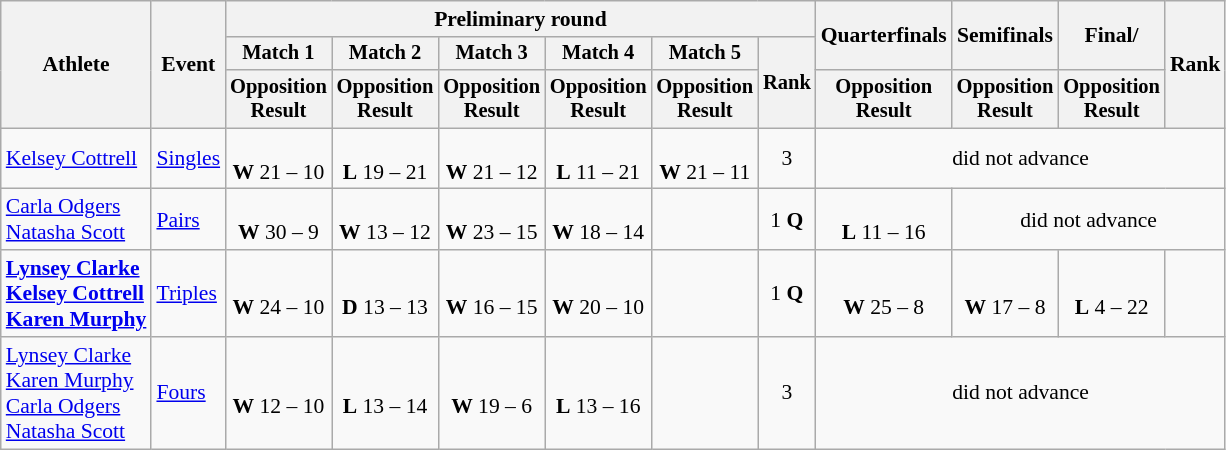<table class="wikitable" style="font-size:90%;">
<tr>
<th rowspan=3>Athlete</th>
<th rowspan=3>Event</th>
<th colspan=6>Preliminary round</th>
<th rowspan=2>Quarterfinals</th>
<th rowspan=2>Semifinals</th>
<th rowspan=2>Final/</th>
<th rowspan=3>Rank</th>
</tr>
<tr style="font-size:95%">
<th>Match 1</th>
<th>Match 2</th>
<th>Match 3</th>
<th>Match 4</th>
<th>Match 5</th>
<th rowspan=2>Rank</th>
</tr>
<tr style="font-size:95%">
<th>Opposition<br>Result</th>
<th>Opposition<br>Result</th>
<th>Opposition<br>Result</th>
<th>Opposition<br>Result</th>
<th>Opposition<br>Result</th>
<th>Opposition<br>Result</th>
<th>Opposition<br>Result</th>
<th>Opposition<br>Result</th>
</tr>
<tr align=center>
<td align=left><a href='#'>Kelsey Cottrell</a></td>
<td align=left><a href='#'>Singles</a></td>
<td><br><strong>W</strong> 21 – 10</td>
<td><br><strong>L</strong> 19 – 21</td>
<td><br><strong>W</strong> 21 – 12</td>
<td><br><strong>L</strong> 11 – 21</td>
<td><br><strong>W</strong> 21 – 11</td>
<td>3</td>
<td colspan=4>did not advance</td>
</tr>
<tr align=center>
<td align=left><a href='#'>Carla Odgers</a><br><a href='#'>Natasha Scott</a></td>
<td align=left><a href='#'>Pairs</a></td>
<td><br><strong>W</strong> 30 – 9</td>
<td><br><strong>W</strong> 13 – 12</td>
<td><br><strong>W</strong> 23 – 15</td>
<td><br><strong>W</strong> 18 – 14</td>
<td></td>
<td>1 <strong>Q</strong></td>
<td><br><strong>L</strong> 11 – 16</td>
<td colspan=3>did not advance</td>
</tr>
<tr align=center>
<td align=left><strong><a href='#'>Lynsey Clarke</a><br><a href='#'>Kelsey Cottrell</a><br><a href='#'>Karen Murphy</a></strong></td>
<td align=left><a href='#'>Triples</a></td>
<td><br><strong>W</strong> 24 – 10</td>
<td><br><strong>D</strong> 13 – 13</td>
<td><br><strong>W</strong> 16 – 15</td>
<td><br><strong>W</strong> 20 – 10</td>
<td></td>
<td>1 <strong>Q</strong></td>
<td><br><strong>W</strong> 25 – 8</td>
<td><br><strong>W</strong> 17 – 8</td>
<td><br><strong>L</strong> 4 – 22</td>
<td></td>
</tr>
<tr align=center>
<td align=left><a href='#'>Lynsey Clarke</a><br><a href='#'>Karen Murphy</a><br><a href='#'>Carla Odgers</a><br><a href='#'>Natasha Scott</a></td>
<td align=left><a href='#'>Fours</a></td>
<td><br><strong>W</strong> 12 – 10</td>
<td><br><strong>L</strong> 13 – 14</td>
<td><br><strong>W</strong> 19 – 6</td>
<td><br><strong>L</strong> 13 – 16</td>
<td></td>
<td>3</td>
<td colspan=4>did not advance</td>
</tr>
</table>
